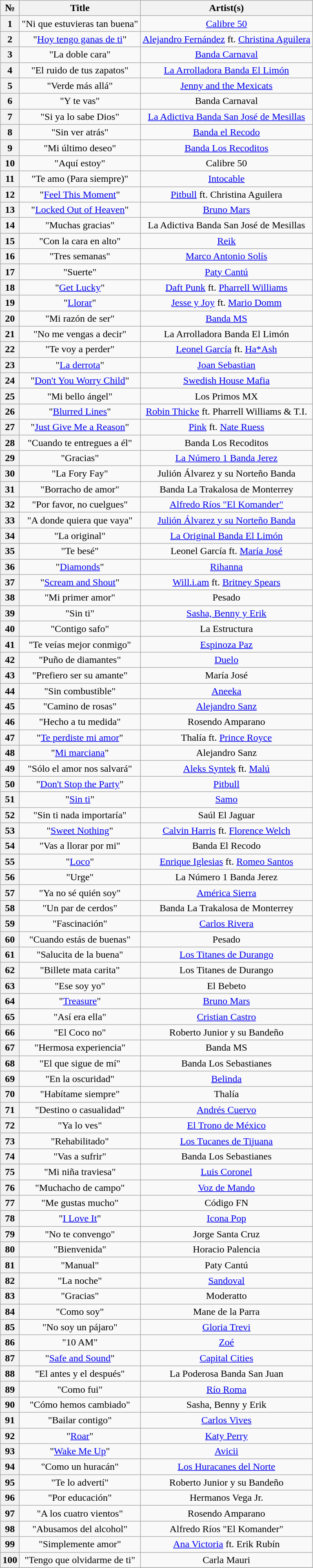<table class="wikitable sortable" style="text-align: center">
<tr>
<th scope="col">№</th>
<th scope="col">Title</th>
<th scope="col">Artist(s)</th>
</tr>
<tr>
<th scope="row">1</th>
<td>"Ni que estuvieras tan buena"</td>
<td><a href='#'>Calibre 50</a></td>
</tr>
<tr>
<th scope="row">2</th>
<td>"<a href='#'>Hoy tengo ganas de ti</a>"</td>
<td><a href='#'>Alejandro Fernández</a> ft. <a href='#'>Christina Aguilera</a></td>
</tr>
<tr>
<th scope="row">3</th>
<td>"La doble cara"</td>
<td><a href='#'>Banda Carnaval</a></td>
</tr>
<tr>
<th scope="row">4</th>
<td>"El ruido de tus zapatos"</td>
<td><a href='#'>La Arrolladora Banda El Limón</a></td>
</tr>
<tr>
<th scope="row">5</th>
<td>"Verde más allá"</td>
<td><a href='#'>Jenny and the Mexicats</a></td>
</tr>
<tr>
<th scope="row">6</th>
<td>"Y te vas"</td>
<td>Banda Carnaval</td>
</tr>
<tr>
<th scope="row">7</th>
<td>"Si ya lo sabe Dios"</td>
<td><a href='#'>La Adictiva Banda San José de Mesillas</a></td>
</tr>
<tr>
<th scope="row">8</th>
<td>"Sin ver atrás"</td>
<td><a href='#'>Banda el Recodo</a></td>
</tr>
<tr>
<th scope="row">9</th>
<td>"Mi último deseo"</td>
<td><a href='#'>Banda Los Recoditos</a></td>
</tr>
<tr>
<th scope="row">10</th>
<td>"Aquí estoy"</td>
<td>Calibre 50</td>
</tr>
<tr>
<th scope="row">11</th>
<td>"Te amo (Para siempre)"</td>
<td><a href='#'>Intocable</a></td>
</tr>
<tr>
<th scope="row">12</th>
<td>"<a href='#'>Feel This Moment</a>"</td>
<td><a href='#'>Pitbull</a> ft. Christina Aguilera</td>
</tr>
<tr>
<th scope="row">13</th>
<td>"<a href='#'>Locked Out of Heaven</a>"</td>
<td><a href='#'>Bruno Mars</a></td>
</tr>
<tr>
<th scope="row">14</th>
<td>"Muchas gracias"</td>
<td>La Adictiva Banda San José de Mesillas</td>
</tr>
<tr>
<th scope="row">15</th>
<td>"Con la cara en alto"</td>
<td><a href='#'>Reik</a></td>
</tr>
<tr>
<th scope="row">16</th>
<td>"Tres semanas"</td>
<td><a href='#'>Marco Antonio Solís</a></td>
</tr>
<tr>
<th scope="row">17</th>
<td>"Suerte"</td>
<td><a href='#'>Paty Cantú</a></td>
</tr>
<tr>
<th scope="row">18</th>
<td>"<a href='#'>Get Lucky</a>"</td>
<td><a href='#'>Daft Punk</a> ft. <a href='#'>Pharrell Williams</a></td>
</tr>
<tr>
<th scope="row">19</th>
<td>"<a href='#'>Llorar</a>"</td>
<td><a href='#'>Jesse y Joy</a> ft. <a href='#'>Mario Domm</a></td>
</tr>
<tr>
<th scope="row">20</th>
<td>"Mi razón de ser"</td>
<td><a href='#'>Banda MS</a></td>
</tr>
<tr>
<th scope="row">21</th>
<td>"No me vengas a decir"</td>
<td>La Arrolladora Banda El Limón</td>
</tr>
<tr>
<th scope="row">22</th>
<td>"Te voy a perder"</td>
<td><a href='#'>Leonel García</a> ft. <a href='#'>Ha*Ash</a></td>
</tr>
<tr>
<th scope="row">23</th>
<td>"<a href='#'>La derrota</a>"</td>
<td><a href='#'>Joan Sebastian</a></td>
</tr>
<tr>
<th scope="row">24</th>
<td>"<a href='#'>Don't You Worry Child</a>"</td>
<td><a href='#'>Swedish House Mafia</a></td>
</tr>
<tr>
<th scope="row">25</th>
<td>"Mi bello ángel"</td>
<td>Los Primos MX</td>
</tr>
<tr>
<th scope="row">26</th>
<td>"<a href='#'>Blurred Lines</a>"</td>
<td><a href='#'>Robin Thicke</a> ft. Pharrell Williams & T.I.</td>
</tr>
<tr>
<th scope="row">27</th>
<td>"<a href='#'>Just Give Me a Reason</a>"</td>
<td><a href='#'>Pink</a> ft. <a href='#'>Nate Ruess</a></td>
</tr>
<tr>
<th scope="row">28</th>
<td>"Cuando te entregues a él"</td>
<td>Banda Los Recoditos</td>
</tr>
<tr>
<th scope="row">29</th>
<td>"Gracias"</td>
<td><a href='#'>La Número 1 Banda Jerez</a></td>
</tr>
<tr>
<th scope="row">30</th>
<td>"La Fory Fay"</td>
<td>Julión Álvarez y su Norteño Banda</td>
</tr>
<tr>
<th scope="row">31</th>
<td>"Borracho de amor"</td>
<td>Banda La Trakalosa de Monterrey</td>
</tr>
<tr>
<th scope="row">32</th>
<td>"Por favor, no cuelgues"</td>
<td><a href='#'>Alfredo Ríos "El Komander"</a></td>
</tr>
<tr>
<th scope="row">33</th>
<td>"A donde quiera que vaya"</td>
<td><a href='#'>Julión Álvarez y su Norteño Banda</a></td>
</tr>
<tr>
<th scope="row">34</th>
<td>"La original"</td>
<td><a href='#'>La Original Banda El Limón</a></td>
</tr>
<tr>
<th scope="row">35</th>
<td>"Te besé"</td>
<td>Leonel García ft. <a href='#'>María José</a></td>
</tr>
<tr>
<th scope="row">36</th>
<td>"<a href='#'>Diamonds</a>"</td>
<td><a href='#'>Rihanna</a></td>
</tr>
<tr>
<th scope="row">37</th>
<td>"<a href='#'>Scream and Shout</a>"</td>
<td><a href='#'>Will.i.am</a> ft. <a href='#'>Britney Spears</a></td>
</tr>
<tr>
<th scope="row">38</th>
<td>"Mi primer amor"</td>
<td>Pesado</td>
</tr>
<tr>
<th scope="row">39</th>
<td>"Sin ti"</td>
<td><a href='#'>Sasha, Benny y Erik</a></td>
</tr>
<tr>
<th scope="row">40</th>
<td>"Contigo safo"</td>
<td>La Estructura</td>
</tr>
<tr>
<th scope="row">41</th>
<td>"Te veías mejor conmigo"</td>
<td><a href='#'>Espinoza Paz</a></td>
</tr>
<tr>
<th scope="row">42</th>
<td>"Puño de diamantes"</td>
<td><a href='#'>Duelo</a></td>
</tr>
<tr>
<th scope="row">43</th>
<td>"Prefiero ser su amante"</td>
<td>María José</td>
</tr>
<tr>
<th scope="row">44</th>
<td>"Sin combustible"</td>
<td><a href='#'>Aneeka</a></td>
</tr>
<tr>
<th scope="row">45</th>
<td>"Camino de rosas"</td>
<td><a href='#'>Alejandro Sanz</a></td>
</tr>
<tr>
<th scope="row">46</th>
<td>"Hecho a tu medida"</td>
<td>Rosendo Amparano</td>
</tr>
<tr>
<th scope="row">47</th>
<td>"<a href='#'>Te perdiste mi amor</a>"</td>
<td>Thalía ft. <a href='#'>Prince Royce</a></td>
</tr>
<tr>
<th scope="row">48</th>
<td>"<a href='#'>Mi marciana</a>"</td>
<td>Alejandro Sanz</td>
</tr>
<tr>
<th scope="row">49</th>
<td>"Sólo el amor nos salvará"</td>
<td><a href='#'>Aleks Syntek</a> ft. <a href='#'>Malú</a></td>
</tr>
<tr>
<th scope="row">50</th>
<td>"<a href='#'>Don't Stop the Party</a>"</td>
<td><a href='#'>Pitbull</a></td>
</tr>
<tr>
<th scope="row">51</th>
<td>"<a href='#'>Sin ti</a>"</td>
<td><a href='#'>Samo</a></td>
</tr>
<tr>
<th scope="row">52</th>
<td>"Sin ti nada importaría"</td>
<td>Saúl El Jaguar</td>
</tr>
<tr>
<th scope="row">53</th>
<td>"<a href='#'>Sweet Nothing</a>"</td>
<td><a href='#'>Calvin Harris</a> ft. <a href='#'>Florence Welch</a></td>
</tr>
<tr>
<th scope="row">54</th>
<td>"Vas a llorar por mi"</td>
<td>Banda El Recodo</td>
</tr>
<tr>
<th scope="row">55</th>
<td>"<a href='#'>Loco</a>"</td>
<td><a href='#'>Enrique Iglesias</a> ft. <a href='#'>Romeo Santos</a></td>
</tr>
<tr>
<th scope="row">56</th>
<td>"Urge"</td>
<td>La Número 1 Banda Jerez</td>
</tr>
<tr>
<th scope="row">57</th>
<td>"Ya no sé quién soy"</td>
<td><a href='#'>América Sierra</a></td>
</tr>
<tr>
<th scope="row">58</th>
<td>"Un par de cerdos"</td>
<td>Banda La Trakalosa de Monterrey</td>
</tr>
<tr>
<th scope="row">59</th>
<td>"Fascinación"</td>
<td><a href='#'>Carlos Rivera</a></td>
</tr>
<tr>
<th scope="row">60</th>
<td>"Cuando estás de buenas"</td>
<td>Pesado</td>
</tr>
<tr>
<th scope="row">61</th>
<td>"Salucita de la buena"</td>
<td><a href='#'>Los Titanes de Durango</a></td>
</tr>
<tr>
<th scope="row">62</th>
<td>"Billete mata carita"</td>
<td>Los Titanes de Durango</td>
</tr>
<tr>
<th scope="row">63</th>
<td>"Ese soy yo"</td>
<td>El Bebeto</td>
</tr>
<tr>
<th scope="row">64</th>
<td>"<a href='#'>Treasure</a>"</td>
<td><a href='#'>Bruno Mars</a></td>
</tr>
<tr>
<th scope="row">65</th>
<td>"Así era ella"</td>
<td><a href='#'>Cristian Castro</a></td>
</tr>
<tr>
<th scope="row">66</th>
<td>"El Coco no"</td>
<td>Roberto Junior y su Bandeño</td>
</tr>
<tr>
<th scope="row">67</th>
<td>"Hermosa experiencia"</td>
<td>Banda MS</td>
</tr>
<tr>
<th scope="row">68</th>
<td>"El que sigue de mí"</td>
<td>Banda Los Sebastianes</td>
</tr>
<tr>
<th scope="row">69</th>
<td>"En la oscuridad"</td>
<td><a href='#'>Belinda</a></td>
</tr>
<tr>
<th scope="row">70</th>
<td>"Habítame siempre"</td>
<td>Thalía</td>
</tr>
<tr>
<th scope="row">71</th>
<td>"Destino o casualidad"</td>
<td><a href='#'>Andrés Cuervo</a></td>
</tr>
<tr>
<th scope="row">72</th>
<td>"Ya lo ves"</td>
<td><a href='#'>El Trono de México</a></td>
</tr>
<tr>
<th scope="row">73</th>
<td>"Rehabilitado"</td>
<td><a href='#'>Los Tucanes de Tijuana</a></td>
</tr>
<tr>
<th scope="row">74</th>
<td>"Vas a sufrir"</td>
<td>Banda Los Sebastianes</td>
</tr>
<tr>
<th scope="row">75</th>
<td>"Mi niña traviesa"</td>
<td><a href='#'>Luis Coronel</a></td>
</tr>
<tr>
<th scope="row">76</th>
<td>"Muchacho de campo"</td>
<td><a href='#'>Voz de Mando</a></td>
</tr>
<tr>
<th scope="row">77</th>
<td>"Me gustas mucho"</td>
<td>Código FN</td>
</tr>
<tr>
<th scope="row">78</th>
<td>"<a href='#'>I Love It</a>"</td>
<td><a href='#'>Icona Pop</a></td>
</tr>
<tr>
<th scope="row">79</th>
<td>"No te convengo"</td>
<td>Jorge Santa Cruz</td>
</tr>
<tr>
<th scope="row">80</th>
<td>"Bienvenida"</td>
<td>Horacio Palencia</td>
</tr>
<tr>
<th scope="row">81</th>
<td>"Manual"</td>
<td>Paty Cantú</td>
</tr>
<tr>
<th scope="row">82</th>
<td>"La noche"</td>
<td><a href='#'>Sandoval</a></td>
</tr>
<tr>
<th scope="row">83</th>
<td>"Gracias"</td>
<td>Moderatto</td>
</tr>
<tr>
<th scope="row">84</th>
<td>"Como soy"</td>
<td>Mane de la Parra</td>
</tr>
<tr>
<th scope="row">85</th>
<td>"No soy un pájaro"</td>
<td><a href='#'>Gloria Trevi</a></td>
</tr>
<tr>
<th scope="row">86</th>
<td>"10 AM"</td>
<td><a href='#'>Zoé</a></td>
</tr>
<tr>
<th scope="row">87</th>
<td>"<a href='#'>Safe and Sound</a>"</td>
<td><a href='#'>Capital Cities</a></td>
</tr>
<tr>
<th scope="row">88</th>
<td>"El antes y el después"</td>
<td>La Poderosa Banda San Juan</td>
</tr>
<tr>
<th scope="row">89</th>
<td>"Como fui"</td>
<td><a href='#'>Río Roma</a></td>
</tr>
<tr>
<th scope="row">90</th>
<td>"Cómo hemos cambiado"</td>
<td>Sasha, Benny y Erik</td>
</tr>
<tr>
<th scope="row">91</th>
<td>"Bailar contigo"</td>
<td><a href='#'>Carlos Vives</a></td>
</tr>
<tr>
<th scope="row">92</th>
<td>"<a href='#'>Roar</a>"</td>
<td><a href='#'>Katy Perry</a></td>
</tr>
<tr>
<th scope="row">93</th>
<td>"<a href='#'>Wake Me Up</a>"</td>
<td><a href='#'>Avicii</a></td>
</tr>
<tr>
<th scope="row">94</th>
<td>"Como un huracán"</td>
<td><a href='#'>Los Huracanes del Norte</a></td>
</tr>
<tr>
<th scope="row">95</th>
<td>"Te lo advertí"</td>
<td>Roberto Junior y su Bandeño</td>
</tr>
<tr>
<th scope="row">96</th>
<td>"Por educación"</td>
<td>Hermanos Vega Jr.</td>
</tr>
<tr>
<th scope="row">97</th>
<td>"A los cuatro vientos"</td>
<td>Rosendo Amparano</td>
</tr>
<tr>
<th scope="row">98</th>
<td>"Abusamos del alcohol"</td>
<td>Alfredo Ríos "El Komander"</td>
</tr>
<tr>
<th scope="row">99</th>
<td>"Simplemente amor"</td>
<td><a href='#'>Ana Victoria</a> ft. Erik Rubín</td>
</tr>
<tr>
<th scope="row">100</th>
<td>"Tengo que olvidarme de ti"</td>
<td>Carla Mauri</td>
</tr>
<tr>
</tr>
</table>
